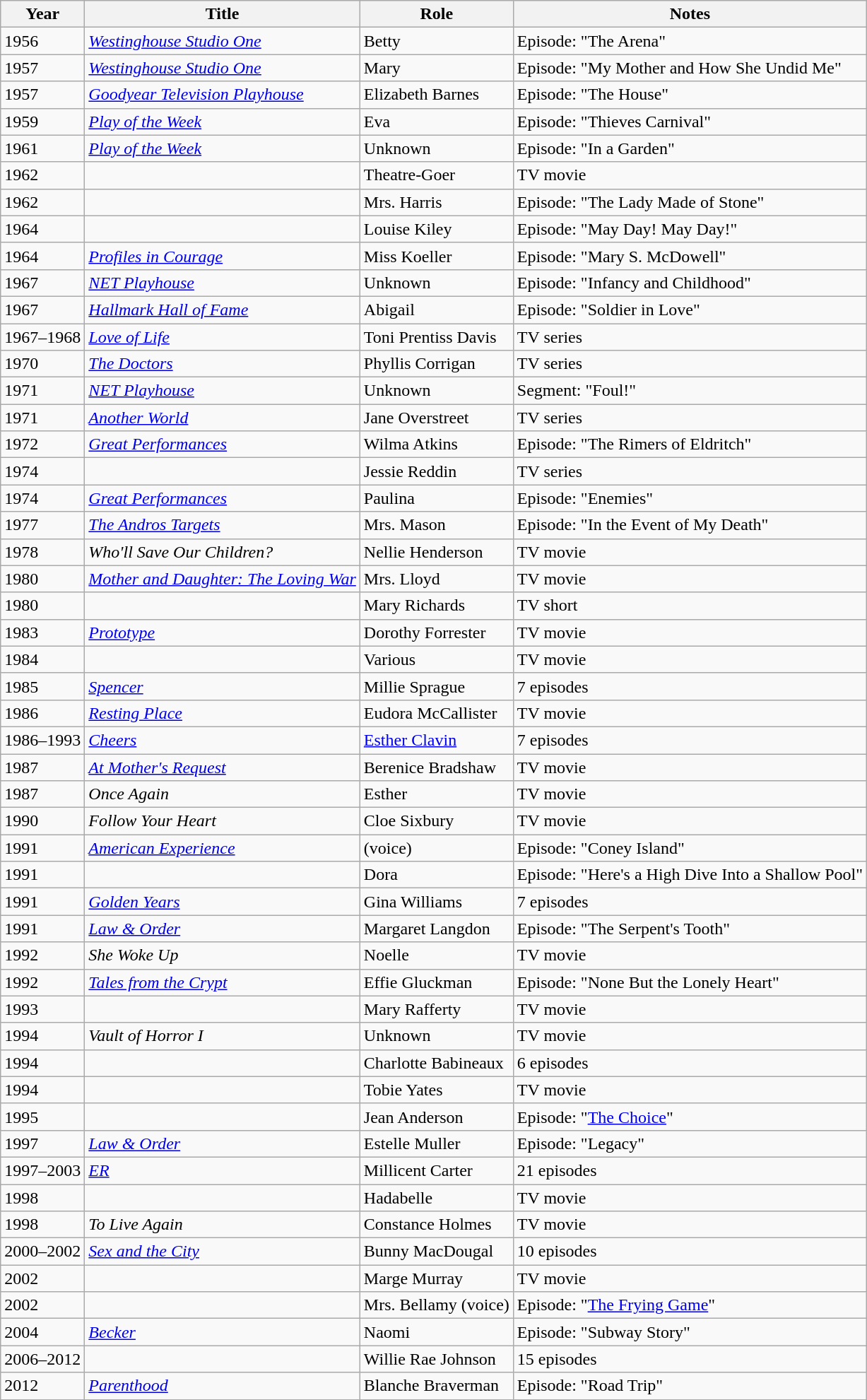<table class="wikitable sortable">
<tr>
<th>Year</th>
<th>Title</th>
<th>Role</th>
<th class="unsortable">Notes</th>
</tr>
<tr>
<td>1956</td>
<td><em><a href='#'>Westinghouse Studio One</a></em></td>
<td>Betty</td>
<td>Episode: "The Arena"</td>
</tr>
<tr>
<td>1957</td>
<td><em><a href='#'>Westinghouse Studio One</a></em></td>
<td>Mary</td>
<td>Episode: "My Mother and How She Undid Me"</td>
</tr>
<tr>
<td>1957</td>
<td><em><a href='#'>Goodyear Television Playhouse</a></em></td>
<td>Elizabeth Barnes</td>
<td>Episode: "The House"</td>
</tr>
<tr>
<td>1959</td>
<td><em><a href='#'>Play of the Week</a></em></td>
<td>Eva</td>
<td>Episode: "Thieves Carnival"</td>
</tr>
<tr>
<td>1961</td>
<td><em><a href='#'>Play of the Week</a></em></td>
<td>Unknown</td>
<td>Episode: "In a Garden"</td>
</tr>
<tr>
<td>1962</td>
<td><em></em></td>
<td>Theatre-Goer</td>
<td>TV movie</td>
</tr>
<tr>
<td>1962</td>
<td><em></em></td>
<td>Mrs. Harris</td>
<td>Episode: "The Lady Made of Stone"</td>
</tr>
<tr>
<td>1964</td>
<td><em></em></td>
<td>Louise Kiley</td>
<td>Episode: "May Day! May Day!"</td>
</tr>
<tr>
<td>1964</td>
<td><em><a href='#'>Profiles in Courage</a></em></td>
<td>Miss Koeller</td>
<td>Episode: "Mary S. McDowell"</td>
</tr>
<tr>
<td>1967</td>
<td><em><a href='#'>NET Playhouse</a></em></td>
<td>Unknown</td>
<td>Episode: "Infancy and Childhood"</td>
</tr>
<tr>
<td>1967</td>
<td><em><a href='#'>Hallmark Hall of Fame</a></em></td>
<td>Abigail</td>
<td>Episode: "Soldier in Love"</td>
</tr>
<tr>
<td>1967–1968</td>
<td><em><a href='#'>Love of Life</a></em></td>
<td>Toni Prentiss Davis</td>
<td>TV series</td>
</tr>
<tr>
<td>1970</td>
<td><em><a href='#'>The Doctors</a></em></td>
<td>Phyllis Corrigan</td>
<td>TV series</td>
</tr>
<tr>
<td>1971</td>
<td><em><a href='#'>NET Playhouse</a></em></td>
<td>Unknown</td>
<td>Segment: "Foul!"</td>
</tr>
<tr>
<td>1971</td>
<td><em><a href='#'>Another World</a></em></td>
<td>Jane Overstreet</td>
<td>TV series</td>
</tr>
<tr>
<td>1972</td>
<td><em><a href='#'>Great Performances</a></em></td>
<td>Wilma Atkins</td>
<td>Episode: "The Rimers of Eldritch"</td>
</tr>
<tr>
<td>1974</td>
<td><em></em></td>
<td>Jessie Reddin</td>
<td>TV series</td>
</tr>
<tr>
<td>1974</td>
<td><em><a href='#'>Great Performances</a></em></td>
<td>Paulina</td>
<td>Episode: "Enemies"</td>
</tr>
<tr>
<td>1977</td>
<td><em><a href='#'>The Andros Targets</a></em></td>
<td>Mrs. Mason</td>
<td>Episode: "In the Event of My Death"</td>
</tr>
<tr>
<td>1978</td>
<td><em>Who'll Save Our Children?</em></td>
<td>Nellie Henderson</td>
<td>TV movie</td>
</tr>
<tr>
<td>1980</td>
<td><em><a href='#'>Mother and Daughter: The Loving War</a></em></td>
<td>Mrs. Lloyd</td>
<td>TV movie</td>
</tr>
<tr>
<td>1980</td>
<td><em></em></td>
<td>Mary Richards</td>
<td>TV short</td>
</tr>
<tr>
<td>1983</td>
<td><em><a href='#'>Prototype</a></em></td>
<td>Dorothy Forrester</td>
<td>TV movie</td>
</tr>
<tr>
<td>1984</td>
<td><em></em></td>
<td>Various</td>
<td>TV movie</td>
</tr>
<tr>
<td>1985</td>
<td><em><a href='#'>Spencer</a></em></td>
<td>Millie Sprague</td>
<td>7 episodes</td>
</tr>
<tr>
<td>1986</td>
<td><em><a href='#'>Resting Place</a></em></td>
<td>Eudora McCallister</td>
<td>TV movie</td>
</tr>
<tr>
<td>1986–1993</td>
<td><em><a href='#'>Cheers</a></em></td>
<td><a href='#'>Esther Clavin</a></td>
<td>7 episodes</td>
</tr>
<tr>
<td>1987</td>
<td><em><a href='#'>At Mother's Request</a></em></td>
<td>Berenice Bradshaw</td>
<td>TV movie</td>
</tr>
<tr>
<td>1987</td>
<td><em>Once Again</em></td>
<td>Esther</td>
<td>TV movie</td>
</tr>
<tr>
<td>1990</td>
<td><em>Follow Your Heart</em></td>
<td>Cloe Sixbury</td>
<td>TV movie</td>
</tr>
<tr>
<td>1991</td>
<td><em><a href='#'>American Experience</a></em></td>
<td>(voice)</td>
<td>Episode: "Coney Island"</td>
</tr>
<tr>
<td>1991</td>
<td><em></em></td>
<td>Dora</td>
<td>Episode: "Here's a High Dive Into a Shallow Pool"</td>
</tr>
<tr>
<td>1991</td>
<td><em><a href='#'>Golden Years</a></em></td>
<td>Gina Williams</td>
<td>7 episodes</td>
</tr>
<tr>
<td>1991</td>
<td><em><a href='#'>Law & Order</a></em></td>
<td>Margaret Langdon</td>
<td>Episode: "The Serpent's Tooth"</td>
</tr>
<tr>
<td>1992</td>
<td><em>She Woke Up</em></td>
<td>Noelle</td>
<td>TV movie</td>
</tr>
<tr>
<td>1992</td>
<td><em><a href='#'>Tales from the Crypt</a></em></td>
<td>Effie Gluckman</td>
<td>Episode: "None But the Lonely Heart"</td>
</tr>
<tr>
<td>1993</td>
<td><em></em></td>
<td>Mary Rafferty</td>
<td>TV movie</td>
</tr>
<tr>
<td>1994</td>
<td><em>Vault of Horror I</em></td>
<td>Unknown</td>
<td>TV movie</td>
</tr>
<tr>
<td>1994</td>
<td><em></em></td>
<td>Charlotte Babineaux</td>
<td>6 episodes</td>
</tr>
<tr>
<td>1994</td>
<td><em></em></td>
<td>Tobie Yates</td>
<td>TV movie</td>
</tr>
<tr>
<td>1995</td>
<td><em></em></td>
<td>Jean Anderson</td>
<td>Episode: "<a href='#'>The Choice</a>"</td>
</tr>
<tr>
<td>1997</td>
<td><em><a href='#'>Law & Order</a></em></td>
<td>Estelle Muller</td>
<td>Episode: "Legacy"</td>
</tr>
<tr>
<td>1997–2003</td>
<td><em><a href='#'>ER</a></em></td>
<td>Millicent Carter</td>
<td>21 episodes</td>
</tr>
<tr>
<td>1998</td>
<td><em></em></td>
<td>Hadabelle</td>
<td>TV movie</td>
</tr>
<tr>
<td>1998</td>
<td><em>To Live Again</em></td>
<td>Constance Holmes</td>
<td>TV movie</td>
</tr>
<tr>
<td>2000–2002</td>
<td><em><a href='#'>Sex and the City</a></em></td>
<td>Bunny MacDougal</td>
<td>10 episodes</td>
</tr>
<tr>
<td>2002</td>
<td><em></em></td>
<td>Marge Murray</td>
<td>TV movie</td>
</tr>
<tr>
<td>2002</td>
<td><em></em></td>
<td>Mrs. Bellamy (voice)</td>
<td>Episode: "<a href='#'>The Frying Game</a>"</td>
</tr>
<tr>
<td>2004</td>
<td><em><a href='#'>Becker</a></em></td>
<td>Naomi</td>
<td>Episode: "Subway Story"</td>
</tr>
<tr>
<td>2006–2012</td>
<td><em></em></td>
<td>Willie Rae Johnson</td>
<td>15 episodes</td>
</tr>
<tr>
<td>2012</td>
<td><em><a href='#'>Parenthood</a></em></td>
<td>Blanche Braverman</td>
<td>Episode: "Road Trip"</td>
</tr>
</table>
